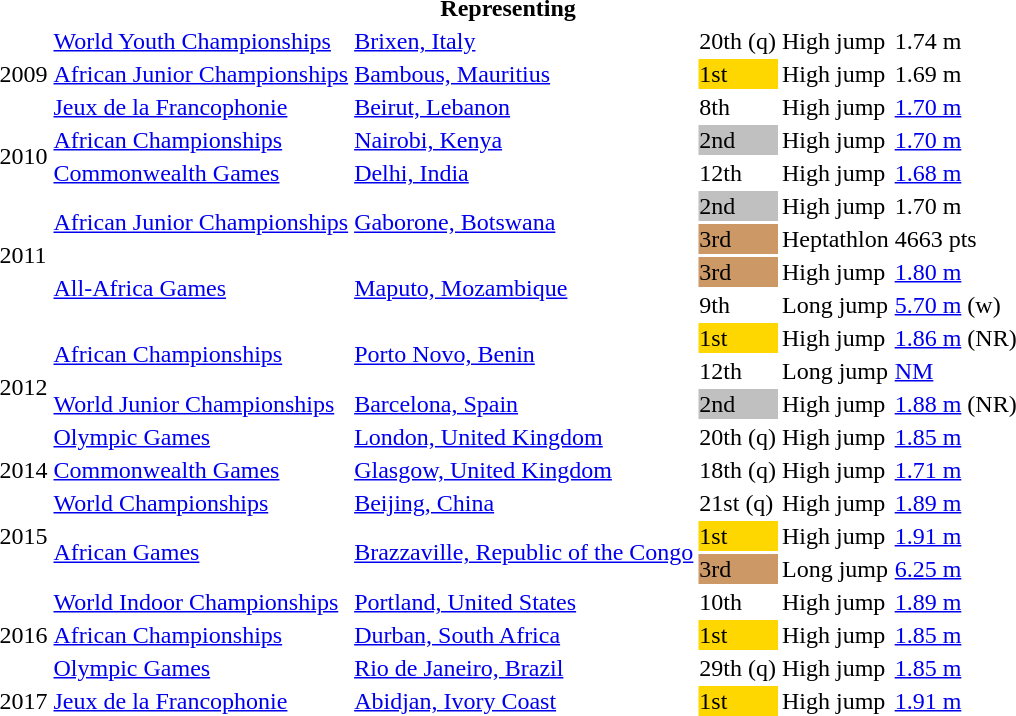<table>
<tr>
<th colspan="6">Representing </th>
</tr>
<tr>
<td rowspan=3>2009</td>
<td><a href='#'>World Youth Championships</a></td>
<td><a href='#'>Brixen, Italy</a></td>
<td>20th (q)</td>
<td>High jump</td>
<td>1.74 m</td>
</tr>
<tr>
<td><a href='#'>African Junior Championships</a></td>
<td><a href='#'>Bambous, Mauritius</a></td>
<td bgcolor=gold>1st</td>
<td>High jump</td>
<td>1.69 m</td>
</tr>
<tr>
<td><a href='#'>Jeux de la Francophonie</a></td>
<td><a href='#'>Beirut, Lebanon</a></td>
<td>8th</td>
<td>High jump</td>
<td><a href='#'>1.70 m</a></td>
</tr>
<tr>
<td rowspan=2>2010</td>
<td><a href='#'>African Championships</a></td>
<td><a href='#'>Nairobi, Kenya</a></td>
<td bgcolor=silver>2nd</td>
<td>High jump</td>
<td><a href='#'>1.70 m</a></td>
</tr>
<tr>
<td><a href='#'>Commonwealth Games</a></td>
<td><a href='#'>Delhi, India</a></td>
<td>12th</td>
<td>High jump</td>
<td><a href='#'>1.68 m</a></td>
</tr>
<tr>
<td rowspan=4>2011</td>
<td rowspan=2><a href='#'>African Junior Championships</a></td>
<td rowspan=2><a href='#'>Gaborone, Botswana</a></td>
<td bgcolor=silver>2nd</td>
<td>High jump</td>
<td>1.70 m</td>
</tr>
<tr>
<td bgcolor=cc9966>3rd</td>
<td>Heptathlon</td>
<td>4663 pts</td>
</tr>
<tr>
<td rowspan=2><a href='#'>All-Africa Games</a></td>
<td rowspan=2><a href='#'>Maputo, Mozambique</a></td>
<td bgcolor=cc9966>3rd</td>
<td>High jump</td>
<td><a href='#'>1.80 m</a></td>
</tr>
<tr>
<td>9th</td>
<td>Long jump</td>
<td><a href='#'>5.70 m</a> (w)</td>
</tr>
<tr>
<td rowspan=4>2012</td>
<td rowspan=2><a href='#'>African Championships</a></td>
<td rowspan=2><a href='#'>Porto Novo, Benin</a></td>
<td bgcolor=gold>1st</td>
<td>High jump</td>
<td><a href='#'>1.86 m</a> (NR)</td>
</tr>
<tr>
<td>12th</td>
<td>Long jump</td>
<td><a href='#'>NM</a></td>
</tr>
<tr>
<td><a href='#'>World Junior Championships</a></td>
<td><a href='#'>Barcelona, Spain</a></td>
<td bgcolor=silver>2nd</td>
<td>High jump</td>
<td><a href='#'>1.88 m</a> (NR)</td>
</tr>
<tr>
<td><a href='#'>Olympic Games</a></td>
<td><a href='#'>London, United Kingdom</a></td>
<td>20th (q)</td>
<td>High jump</td>
<td><a href='#'>1.85 m</a></td>
</tr>
<tr>
<td>2014</td>
<td><a href='#'>Commonwealth Games</a></td>
<td><a href='#'>Glasgow, United Kingdom</a></td>
<td>18th (q)</td>
<td>High jump</td>
<td><a href='#'>1.71 m</a></td>
</tr>
<tr>
<td rowspan=3>2015</td>
<td><a href='#'>World Championships</a></td>
<td><a href='#'>Beijing, China</a></td>
<td>21st (q)</td>
<td>High jump</td>
<td><a href='#'>1.89 m</a></td>
</tr>
<tr>
<td rowspan=2><a href='#'>African Games</a></td>
<td rowspan=2><a href='#'>Brazzaville, Republic of the Congo</a></td>
<td bgcolor=gold>1st</td>
<td>High jump</td>
<td><a href='#'>1.91 m</a></td>
</tr>
<tr>
<td bgcolor=cc9966>3rd</td>
<td>Long jump</td>
<td><a href='#'>6.25 m</a></td>
</tr>
<tr>
<td rowspan=3>2016</td>
<td><a href='#'>World Indoor Championships</a></td>
<td><a href='#'>Portland, United States</a></td>
<td>10th</td>
<td>High jump</td>
<td><a href='#'>1.89 m</a></td>
</tr>
<tr>
<td><a href='#'>African Championships</a></td>
<td><a href='#'>Durban, South Africa</a></td>
<td bgcolor=gold>1st</td>
<td>High jump</td>
<td><a href='#'>1.85 m</a></td>
</tr>
<tr>
<td><a href='#'>Olympic Games</a></td>
<td><a href='#'>Rio de Janeiro, Brazil</a></td>
<td>29th (q)</td>
<td>High jump</td>
<td><a href='#'>1.85 m</a></td>
</tr>
<tr>
<td>2017</td>
<td><a href='#'>Jeux de la Francophonie</a></td>
<td><a href='#'>Abidjan, Ivory Coast</a></td>
<td bgcolor=gold>1st</td>
<td>High jump</td>
<td><a href='#'>1.91 m</a></td>
</tr>
</table>
